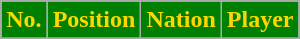<table class="wikitable sortable">
<tr>
<th style="background:green; color:gold;" scope="col">No.</th>
<th style="background:green; color:gold;" scope="col">Position</th>
<th style="background:green; color:gold;" scope="col">Nation</th>
<th style="background:green; color:gold;" scope="col">Player</th>
</tr>
<tr>
</tr>
</table>
